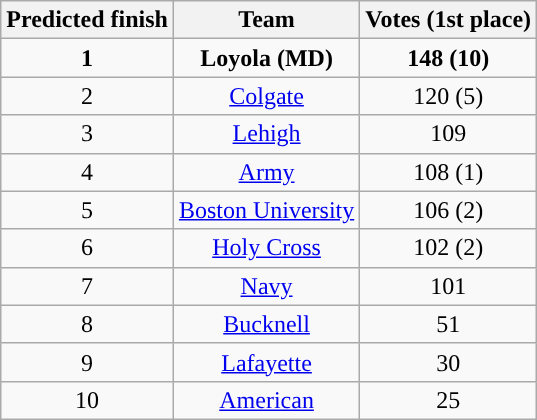<table class="wikitable" border="1">
<tr align=center>
<th>Predicted finish</th>
<th>Team</th>
<th>Votes (1st place)</th>
</tr>
<tr align="center">
<td><strong>1</strong></td>
<td><strong>Loyola (MD)</strong></td>
<td><strong>148 (10)</strong></td>
</tr>
<tr align="center">
<td>2</td>
<td><a href='#'>Colgate</a></td>
<td>120 (5)</td>
</tr>
<tr align="center">
<td>3</td>
<td><a href='#'>Lehigh</a></td>
<td>109</td>
</tr>
<tr align="center">
<td>4</td>
<td><a href='#'>Army</a></td>
<td>108 (1)</td>
</tr>
<tr align="center">
<td>5</td>
<td><a href='#'>Boston University</a></td>
<td>106 (2)</td>
</tr>
<tr align="center">
<td>6</td>
<td><a href='#'>Holy Cross</a></td>
<td>102 (2)</td>
</tr>
<tr align="center">
<td>7</td>
<td><a href='#'>Navy</a></td>
<td>101</td>
</tr>
<tr align="center">
<td>8</td>
<td><a href='#'>Bucknell</a></td>
<td>51</td>
</tr>
<tr align="center">
<td>9</td>
<td><a href='#'>Lafayette</a></td>
<td>30</td>
</tr>
<tr align="center">
<td>10</td>
<td><a href='#'>American</a></td>
<td>25</td>
</tr>
</table>
